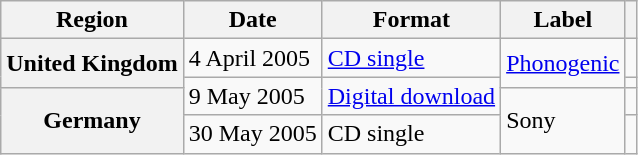<table class="wikitable plainrowheaders">
<tr>
<th scope="col">Region</th>
<th scope="col">Date</th>
<th scope="col">Format</th>
<th scope="col">Label</th>
<th scope="col"></th>
</tr>
<tr>
<th scope="row" rowspan="2">United Kingdom</th>
<td>4 April 2005</td>
<td><a href='#'>CD single</a></td>
<td rowspan="2"><a href='#'>Phonogenic</a></td>
<td></td>
</tr>
<tr>
<td rowspan="2">9 May 2005</td>
<td rowspan="2"><a href='#'>Digital download</a></td>
<td></td>
</tr>
<tr>
<th scope="row" rowspan="2">Germany</th>
<td rowspan="2">Sony</td>
<td></td>
</tr>
<tr>
<td>30 May 2005</td>
<td>CD single</td>
<td></td>
</tr>
</table>
